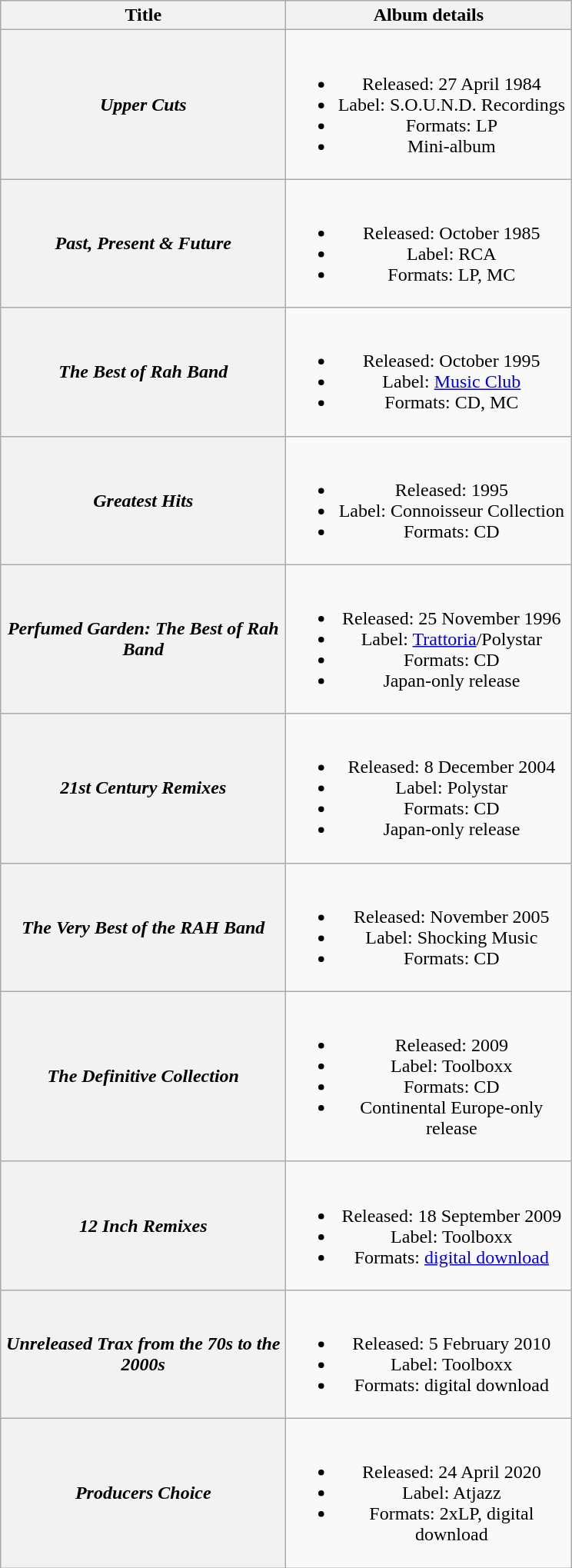<table class="wikitable plainrowheaders" style="text-align:center;">
<tr>
<th scope="col" style="width:15em;">Title</th>
<th scope="col" style="width:15em;">Album details</th>
</tr>
<tr>
<th scope="row"><em>Upper Cuts</em></th>
<td><br><ul><li>Released: 27 April 1984</li><li>Label: S.O.U.N.D. Recordings</li><li>Formats: LP</li><li>Mini-album</li></ul></td>
</tr>
<tr>
<th scope="row"><em>Past, Present & Future</em></th>
<td><br><ul><li>Released: October 1985</li><li>Label: RCA</li><li>Formats: LP, MC</li></ul></td>
</tr>
<tr>
<th scope="row"><em>The Best of Rah Band</em></th>
<td><br><ul><li>Released: October 1995</li><li>Label: <a href='#'>Music Club</a></li><li>Formats: CD, MC</li></ul></td>
</tr>
<tr>
<th scope="row"><em>Greatest Hits</em></th>
<td><br><ul><li>Released: 1995</li><li>Label: Connoisseur Collection</li><li>Formats: CD</li></ul></td>
</tr>
<tr>
<th scope="row"><em>Perfumed Garden: The Best of Rah Band</em></th>
<td><br><ul><li>Released: 25 November 1996</li><li>Label: <a href='#'>Trattoria</a>/Polystar</li><li>Formats: CD</li><li>Japan-only release</li></ul></td>
</tr>
<tr>
<th scope="row"><em>21st Century Remixes</em></th>
<td><br><ul><li>Released: 8 December 2004</li><li>Label: Polystar</li><li>Formats: CD</li><li>Japan-only release</li></ul></td>
</tr>
<tr>
<th scope="row"><em>The Very Best of the RAH Band</em></th>
<td><br><ul><li>Released: November 2005</li><li>Label: Shocking Music</li><li>Formats: CD</li></ul></td>
</tr>
<tr>
<th scope="row"><em>The Definitive Collection</em></th>
<td><br><ul><li>Released: 2009</li><li>Label: Toolboxx</li><li>Formats: CD</li><li>Continental Europe-only release</li></ul></td>
</tr>
<tr>
<th scope="row"><em>12 Inch Remixes</em></th>
<td><br><ul><li>Released: 18 September 2009</li><li>Label: Toolboxx</li><li>Formats: <a href='#'>digital download</a></li></ul></td>
</tr>
<tr>
<th scope="row"><em>Unreleased Trax from the 70s to the 2000s</em></th>
<td><br><ul><li>Released: 5 February 2010</li><li>Label: Toolboxx</li><li>Formats: digital download</li></ul></td>
</tr>
<tr>
<th scope="row"><em>Producers Choice</em></th>
<td><br><ul><li>Released: 24 April 2020</li><li>Label: Atjazz</li><li>Formats: 2xLP, digital download</li></ul></td>
</tr>
</table>
